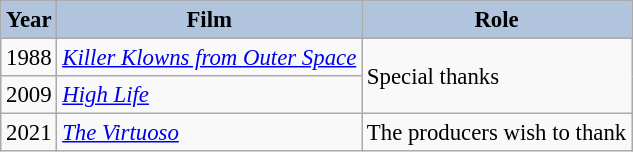<table class="wikitable" style="font-size:95%;">
<tr>
<th style="background:#B0C4DE;">Year</th>
<th style="background:#B0C4DE;">Film</th>
<th style="background:#B0C4DE;">Role</th>
</tr>
<tr>
<td>1988</td>
<td><em><a href='#'>Killer Klowns from Outer Space</a></em></td>
<td rowspan=2>Special thanks</td>
</tr>
<tr>
<td>2009</td>
<td><em><a href='#'>High Life</a></em></td>
</tr>
<tr>
<td>2021</td>
<td><em><a href='#'>The Virtuoso</a></em></td>
<td>The producers wish to thank</td>
</tr>
</table>
